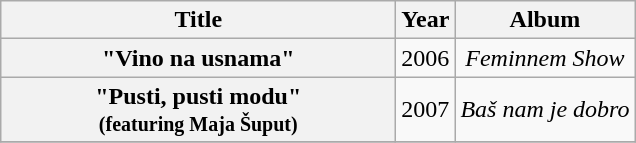<table class="wikitable plainrowheaders" style="text-align:center;">
<tr>
<th scope="col" style="width:16em;">Title</th>
<th scope="col" style="width:1em;">Year</th>
<th scope="col">Album</th>
</tr>
<tr>
<th scope="row">"Vino na usnama"</th>
<td>2006</td>
<td><em>Feminnem Show</em></td>
</tr>
<tr>
<th scope="row">"Pusti, pusti modu"<br><small>(featuring Maja Šuput)</small></th>
<td>2007</td>
<td><em>Baš nam je dobro</em></td>
</tr>
<tr>
</tr>
</table>
